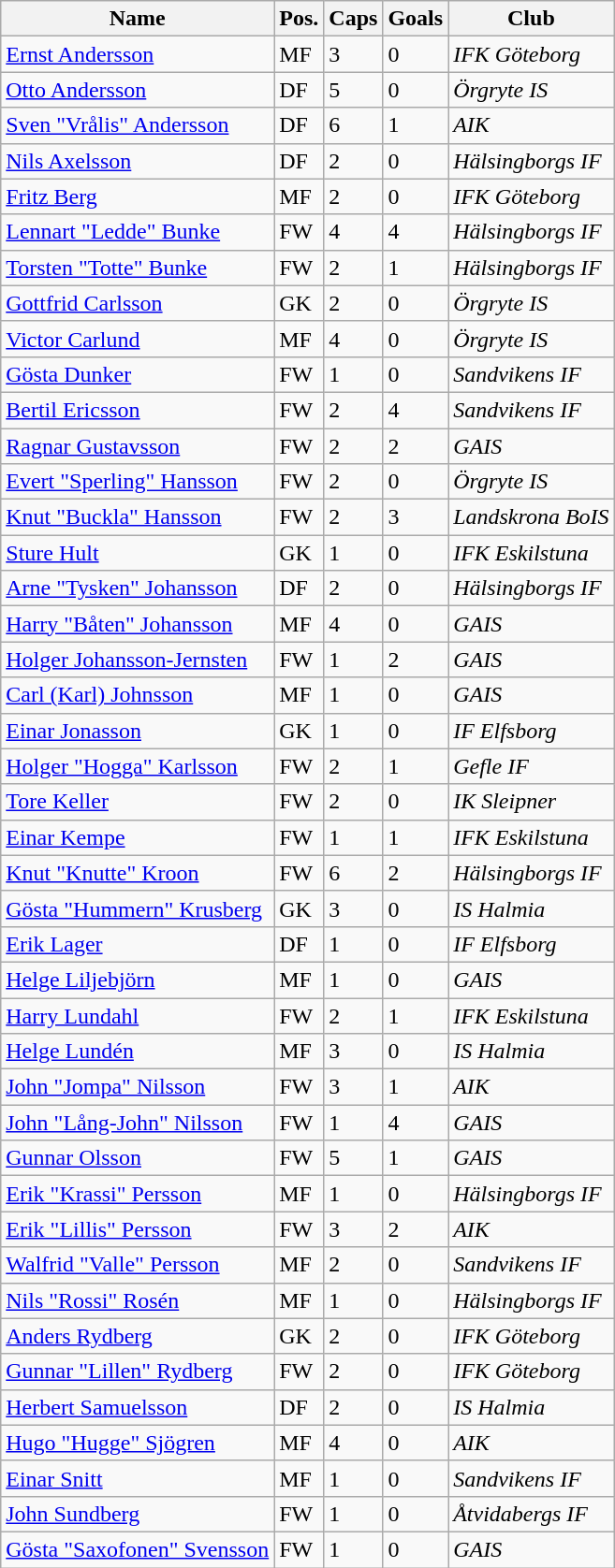<table class="wikitable" border="1">
<tr>
<th>Name</th>
<th>Pos.</th>
<th>Caps</th>
<th>Goals</th>
<th>Club</th>
</tr>
<tr>
<td><a href='#'>Ernst Andersson</a></td>
<td>MF</td>
<td>3</td>
<td>0</td>
<td><em>IFK Göteborg</em></td>
</tr>
<tr>
<td><a href='#'>Otto Andersson</a></td>
<td>DF</td>
<td>5</td>
<td>0</td>
<td><em>Örgryte IS</em></td>
</tr>
<tr>
<td><a href='#'>Sven "Vrålis" Andersson</a></td>
<td>DF</td>
<td>6</td>
<td>1</td>
<td><em>AIK</em></td>
</tr>
<tr>
<td><a href='#'>Nils Axelsson</a></td>
<td>DF</td>
<td>2</td>
<td>0</td>
<td><em>Hälsingborgs IF</em></td>
</tr>
<tr>
<td><a href='#'>Fritz Berg</a></td>
<td>MF</td>
<td>2</td>
<td>0</td>
<td><em>IFK Göteborg</em></td>
</tr>
<tr>
<td><a href='#'>Lennart "Ledde" Bunke</a></td>
<td>FW</td>
<td>4</td>
<td>4</td>
<td><em>Hälsingborgs IF</em></td>
</tr>
<tr>
<td><a href='#'>Torsten "Totte" Bunke</a></td>
<td>FW</td>
<td>2</td>
<td>1</td>
<td><em>Hälsingborgs IF</em></td>
</tr>
<tr>
<td><a href='#'>Gottfrid Carlsson</a></td>
<td>GK</td>
<td>2</td>
<td>0</td>
<td><em>Örgryte IS</em></td>
</tr>
<tr>
<td><a href='#'>Victor Carlund</a></td>
<td>MF</td>
<td>4</td>
<td>0</td>
<td><em>Örgryte IS</em></td>
</tr>
<tr>
<td><a href='#'>Gösta Dunker</a></td>
<td>FW</td>
<td>1</td>
<td>0</td>
<td><em>Sandvikens IF</em></td>
</tr>
<tr>
<td><a href='#'>Bertil Ericsson</a></td>
<td>FW</td>
<td>2</td>
<td>4</td>
<td><em>Sandvikens IF</em></td>
</tr>
<tr>
<td><a href='#'>Ragnar Gustavsson</a></td>
<td>FW</td>
<td>2</td>
<td>2</td>
<td><em>GAIS</em></td>
</tr>
<tr>
<td><a href='#'>Evert "Sperling" Hansson</a></td>
<td>FW</td>
<td>2</td>
<td>0</td>
<td><em>Örgryte IS</em></td>
</tr>
<tr>
<td><a href='#'>Knut "Buckla" Hansson</a></td>
<td>FW</td>
<td>2</td>
<td>3</td>
<td><em>Landskrona BoIS</em></td>
</tr>
<tr>
<td><a href='#'>Sture Hult</a></td>
<td>GK</td>
<td>1</td>
<td>0</td>
<td><em>IFK Eskilstuna</em></td>
</tr>
<tr>
<td><a href='#'>Arne "Tysken" Johansson</a></td>
<td>DF</td>
<td>2</td>
<td>0</td>
<td><em>Hälsingborgs IF</em></td>
</tr>
<tr>
<td><a href='#'>Harry "Båten" Johansson</a></td>
<td>MF</td>
<td>4</td>
<td>0</td>
<td><em>GAIS</em></td>
</tr>
<tr>
<td><a href='#'>Holger Johansson-Jernsten</a></td>
<td>FW</td>
<td>1</td>
<td>2</td>
<td><em>GAIS</em></td>
</tr>
<tr>
<td><a href='#'>Carl (Karl) Johnsson</a></td>
<td>MF</td>
<td>1</td>
<td>0</td>
<td><em>GAIS</em></td>
</tr>
<tr>
<td><a href='#'>Einar Jonasson</a></td>
<td>GK</td>
<td>1</td>
<td>0</td>
<td><em>IF Elfsborg</em></td>
</tr>
<tr>
<td><a href='#'>Holger "Hogga" Karlsson</a></td>
<td>FW</td>
<td>2</td>
<td>1</td>
<td><em>Gefle IF</em></td>
</tr>
<tr>
<td><a href='#'>Tore Keller</a></td>
<td>FW</td>
<td>2</td>
<td>0</td>
<td><em>IK Sleipner</em></td>
</tr>
<tr>
<td><a href='#'>Einar Kempe</a></td>
<td>FW</td>
<td>1</td>
<td>1</td>
<td><em>IFK Eskilstuna</em></td>
</tr>
<tr>
<td><a href='#'>Knut "Knutte" Kroon</a></td>
<td>FW</td>
<td>6</td>
<td>2</td>
<td><em>Hälsingborgs IF</em></td>
</tr>
<tr>
<td><a href='#'>Gösta "Hummern" Krusberg</a></td>
<td>GK</td>
<td>3</td>
<td>0</td>
<td><em>IS Halmia</em></td>
</tr>
<tr>
<td><a href='#'>Erik Lager</a></td>
<td>DF</td>
<td>1</td>
<td>0</td>
<td><em>IF Elfsborg</em></td>
</tr>
<tr>
<td><a href='#'>Helge Liljebjörn</a></td>
<td>MF</td>
<td>1</td>
<td>0</td>
<td><em>GAIS</em></td>
</tr>
<tr>
<td><a href='#'>Harry Lundahl</a></td>
<td>FW</td>
<td>2</td>
<td>1</td>
<td><em>IFK Eskilstuna</em></td>
</tr>
<tr>
<td><a href='#'>Helge Lundén</a></td>
<td>MF</td>
<td>3</td>
<td>0</td>
<td><em>IS Halmia</em></td>
</tr>
<tr>
<td><a href='#'>John "Jompa" Nilsson</a></td>
<td>FW</td>
<td>3</td>
<td>1</td>
<td><em>AIK</em></td>
</tr>
<tr>
<td><a href='#'>John "Lång-John" Nilsson</a></td>
<td>FW</td>
<td>1</td>
<td>4</td>
<td><em>GAIS</em></td>
</tr>
<tr>
<td><a href='#'>Gunnar Olsson</a></td>
<td>FW</td>
<td>5</td>
<td>1</td>
<td><em>GAIS</em></td>
</tr>
<tr>
<td><a href='#'>Erik "Krassi" Persson</a></td>
<td>MF</td>
<td>1</td>
<td>0</td>
<td><em>Hälsingborgs IF</em></td>
</tr>
<tr>
<td><a href='#'>Erik "Lillis" Persson</a></td>
<td>FW</td>
<td>3</td>
<td>2</td>
<td><em>AIK</em></td>
</tr>
<tr>
<td><a href='#'>Walfrid "Valle" Persson</a></td>
<td>MF</td>
<td>2</td>
<td>0</td>
<td><em>Sandvikens IF</em></td>
</tr>
<tr>
<td><a href='#'>Nils "Rossi" Rosén</a></td>
<td>MF</td>
<td>1</td>
<td>0</td>
<td><em>Hälsingborgs IF</em></td>
</tr>
<tr>
<td><a href='#'>Anders Rydberg</a></td>
<td>GK</td>
<td>2</td>
<td>0</td>
<td><em>IFK Göteborg</em></td>
</tr>
<tr>
<td><a href='#'>Gunnar "Lillen" Rydberg</a></td>
<td>FW</td>
<td>2</td>
<td>0</td>
<td><em>IFK Göteborg</em></td>
</tr>
<tr>
<td><a href='#'>Herbert Samuelsson</a></td>
<td>DF</td>
<td>2</td>
<td>0</td>
<td><em>IS Halmia</em></td>
</tr>
<tr>
<td><a href='#'>Hugo "Hugge" Sjögren</a></td>
<td>MF</td>
<td>4</td>
<td>0</td>
<td><em>AIK</em></td>
</tr>
<tr>
<td><a href='#'>Einar Snitt</a></td>
<td>MF</td>
<td>1</td>
<td>0</td>
<td><em>Sandvikens IF</em></td>
</tr>
<tr>
<td><a href='#'>John Sundberg</a></td>
<td>FW</td>
<td>1</td>
<td>0</td>
<td><em>Åtvidabergs IF</em></td>
</tr>
<tr>
<td><a href='#'>Gösta "Saxofonen" Svensson</a></td>
<td>FW</td>
<td>1</td>
<td>0</td>
<td><em>GAIS</em></td>
</tr>
</table>
